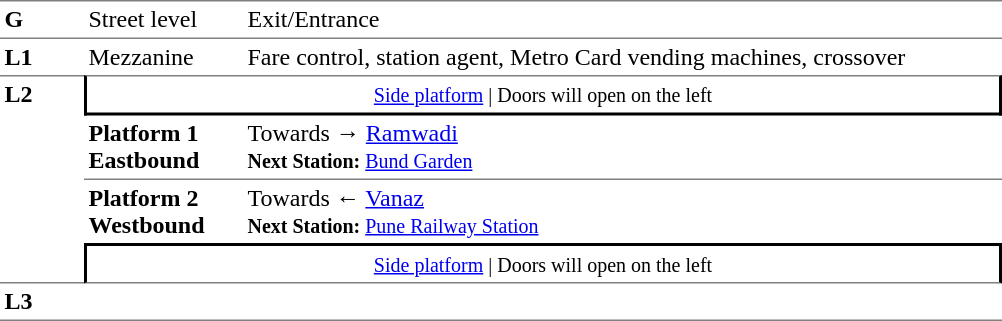<table table border=0 cellspacing=0 cellpadding=3>
<tr>
<td style="border-bottom:solid 1px grey;border-top:solid 1px grey;" width=50 valign=top><strong>G</strong></td>
<td style="border-top:solid 1px grey;border-bottom:solid 1px grey;" width=100 valign=top>Street level</td>
<td style="border-top:solid 1px grey;border-bottom:solid 1px grey;" width=500 valign=top>Exit/Entrance</td>
</tr>
<tr>
<td valign=top><strong>L1</strong></td>
<td valign=top>Mezzanine</td>
<td valign=top>Fare control, station agent, Metro Card vending machines, crossover<br></td>
</tr>
<tr>
<td style="border-top:solid 1px grey;border-bottom:solid 1px grey;" width=50 rowspan=4 valign=top><strong>L2</strong></td>
<td style="border-top:solid 1px grey;border-right:solid 2px black;border-left:solid 2px black;border-bottom:solid 2px black;text-align:center;" colspan=2><small><a href='#'>Side platform</a> | Doors will open on the left </small></td>
</tr>
<tr>
<td style="border-bottom:solid 1px grey;" width=100><span><strong>Platform 1</strong><br><strong>Eastbound</strong></span></td>
<td style="border-bottom:solid 1px grey;" width=500>Towards → <a href='#'>Ramwadi</a><br><small><strong>Next Station:</strong> <a href='#'>Bund Garden</a></small></td>
</tr>
<tr>
<td><span><strong>Platform 2</strong><br><strong>Westbound</strong></span></td>
<td>Towards ← <a href='#'>Vanaz</a><br><small><strong>Next Station:</strong> <a href='#'>Pune Railway Station</a></small></td>
</tr>
<tr>
<td style="border-top:solid 2px black;border-right:solid 2px black;border-left:solid 2px black;border-bottom:solid 1px grey;" colspan=2  align=center><small><a href='#'>Side platform</a> | Doors will open on the left </small></td>
</tr>
<tr>
<td style="border-bottom:solid 1px grey;" width=50 rowspan=2 valign=top><strong>L3</strong></td>
<td style="border-bottom:solid 1px grey;" width=100></td>
<td style="border-bottom:solid 1px grey;" width=500></td>
</tr>
<tr>
</tr>
</table>
